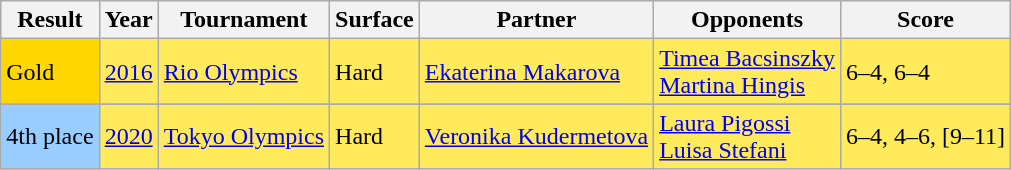<table class="sortable wikitable">
<tr>
<th>Result</th>
<th>Year</th>
<th>Tournament</th>
<th>Surface</th>
<th>Partner</th>
<th>Opponents</th>
<th class=unsortable>Score</th>
</tr>
<tr bgcolor=FFEA5C>
<td bgcolor=gold>Gold</td>
<td><a href='#'>2016</a></td>
<td><a href='#'>Rio Olympics</a></td>
<td>Hard</td>
<td> <a href='#'>Ekaterina Makarova</a></td>
<td> <a href='#'>Timea Bacsinszky</a> <br>  <a href='#'>Martina Hingis</a></td>
<td>6–4, 6–4</td>
</tr>
<tr>
</tr>
<tr bgcolor=FFEA5C>
<td bgcolor=#9acdff>4th place</td>
<td><a href='#'>2020</a></td>
<td><a href='#'>Tokyo Olympics</a></td>
<td>Hard</td>
<td> <a href='#'>Veronika Kudermetova</a></td>
<td> <a href='#'>Laura Pigossi</a> <br>  <a href='#'>Luisa Stefani</a></td>
<td>6–4, 4–6, [9–11]</td>
</tr>
</table>
